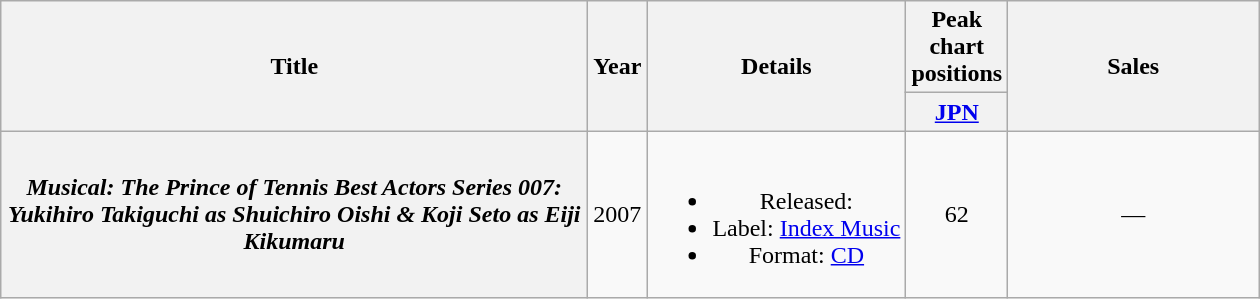<table class="wikitable plainrowheaders" style="text-align:center;">
<tr>
<th rowspan="2" style="width:24em;">Title</th>
<th rowspan="2">Year</th>
<th rowspan="2">Details</th>
<th colspan="1">Peak chart positions</th>
<th rowspan="2" style="width:10em;">Sales</th>
</tr>
<tr>
<th width="30"><a href='#'>JPN</a></th>
</tr>
<tr>
<th scope="row"><em>Musical: The Prince of Tennis Best Actors Series 007: Yukihiro Takiguchi as Shuichiro Oishi & Koji Seto as Eiji Kikumaru</em><br></th>
<td>2007</td>
<td><br><ul><li>Released: </li><li>Label: <a href='#'>Index Music</a></li><li>Format: <a href='#'>CD</a></li></ul></td>
<td>62</td>
<td>—</td>
</tr>
</table>
